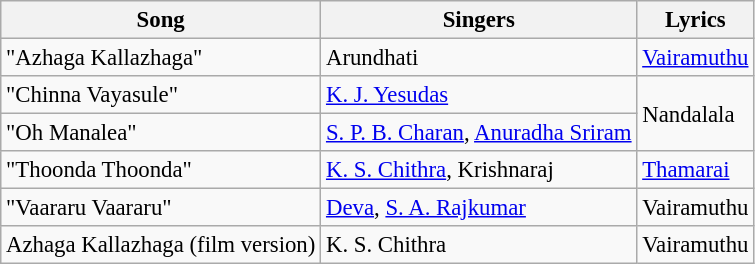<table class="wikitable" style="font-size:95%;">
<tr>
<th>Song</th>
<th>Singers</th>
<th>Lyrics</th>
</tr>
<tr>
<td>"Azhaga Kallazhaga"</td>
<td>Arundhati</td>
<td><a href='#'>Vairamuthu</a></td>
</tr>
<tr>
<td>"Chinna Vayasule"</td>
<td><a href='#'>K. J. Yesudas</a></td>
<td rowspan=2>Nandalala</td>
</tr>
<tr>
<td>"Oh Manalea"</td>
<td><a href='#'>S. P. B. Charan</a>, <a href='#'>Anuradha Sriram</a></td>
</tr>
<tr>
<td>"Thoonda Thoonda"</td>
<td><a href='#'>K. S. Chithra</a>, Krishnaraj</td>
<td><a href='#'>Thamarai</a></td>
</tr>
<tr>
<td>"Vaararu Vaararu"</td>
<td><a href='#'>Deva</a>, <a href='#'>S. A. Rajkumar</a></td>
<td>Vairamuthu</td>
</tr>
<tr>
<td>Azhaga Kallazhaga (film version)</td>
<td>K. S. Chithra</td>
<td>Vairamuthu</td>
</tr>
</table>
